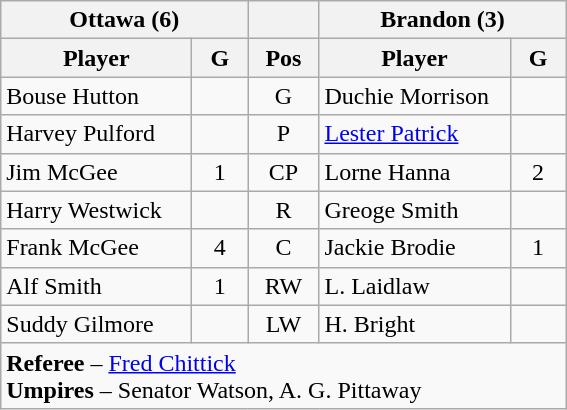<table class="wikitable">
<tr>
<th colspan="2">Ottawa (6)</th>
<th></th>
<th colspan="2">Brandon (3)</th>
</tr>
<tr>
<th width="120">Player</th>
<th width="30">G</th>
<th width="40">Pos</th>
<th width="120">Player</th>
<th width="30">G</th>
</tr>
<tr align="center">
<td align="left">Bouse Hutton</td>
<td></td>
<td align="center">G</td>
<td align="left">Duchie Morrison</td>
<td></td>
</tr>
<tr align="center">
<td align="left">Harvey Pulford</td>
<td></td>
<td align="center">P</td>
<td align="left"><a href='#'>Lester Patrick</a></td>
<td></td>
</tr>
<tr align="center">
<td align="left">Jim McGee</td>
<td>1</td>
<td align="center">CP</td>
<td align="left">Lorne Hanna</td>
<td>2</td>
</tr>
<tr align="center">
<td align="left">Harry Westwick</td>
<td></td>
<td align="center">R</td>
<td align="left">Greoge Smith</td>
<td></td>
</tr>
<tr align="center">
<td align="left">Frank McGee</td>
<td>4</td>
<td align="center">C</td>
<td align="left">Jackie Brodie</td>
<td>1</td>
</tr>
<tr align="center">
<td align="left">Alf Smith</td>
<td>1</td>
<td align="center">RW</td>
<td align="left">L. Laidlaw</td>
<td></td>
</tr>
<tr align="center">
<td align="left">Suddy Gilmore</td>
<td></td>
<td>LW</td>
<td align="left">H. Bright</td>
<td></td>
</tr>
<tr>
<td colspan="5"><strong>Referee</strong> – <a href='#'>Fred Chittick</a><br><strong>Umpires</strong> – Senator Watson, A. G. Pittaway</td>
</tr>
</table>
